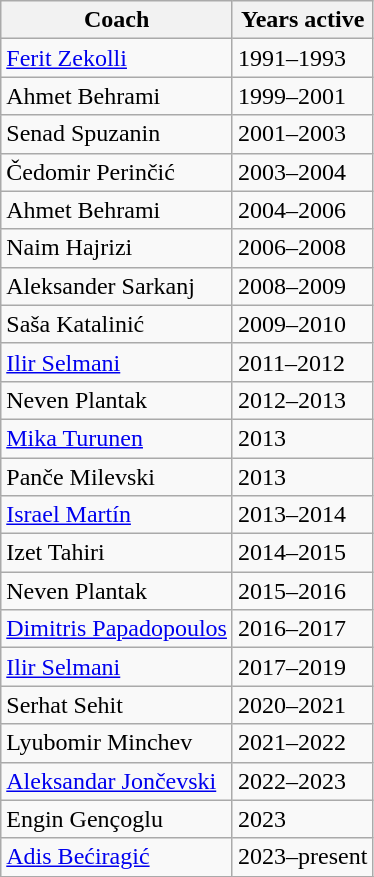<table class="wikitable">
<tr>
<th>Coach</th>
<th>Years active</th>
</tr>
<tr>
<td> <a href='#'>Ferit Zekolli</a></td>
<td>1991–1993</td>
</tr>
<tr>
<td> Ahmet Behrami</td>
<td>1999–2001</td>
</tr>
<tr>
<td> Senad Spuzanin</td>
<td>2001–2003</td>
</tr>
<tr>
<td> Čedomir Perinčić</td>
<td>2003–2004</td>
</tr>
<tr>
<td> Ahmet Behrami</td>
<td>2004–2006</td>
</tr>
<tr>
<td> Naim Hajrizi</td>
<td>2006–2008</td>
</tr>
<tr>
<td> Aleksander Sarkanj</td>
<td>2008–2009</td>
</tr>
<tr>
<td> Saša Katalinić</td>
<td>2009–2010</td>
</tr>
<tr>
<td> <a href='#'>Ilir Selmani</a></td>
<td>2011–2012</td>
</tr>
<tr>
<td> Neven Plantak</td>
<td>2012–2013</td>
</tr>
<tr>
<td> <a href='#'>Mika Turunen</a></td>
<td>2013</td>
</tr>
<tr>
<td> Panče Milevski</td>
<td>2013</td>
</tr>
<tr>
<td> <a href='#'>Israel Martín</a></td>
<td>2013–2014</td>
</tr>
<tr>
<td> Izet Tahiri</td>
<td>2014–2015</td>
</tr>
<tr>
<td> Neven Plantak</td>
<td>2015–2016</td>
</tr>
<tr>
<td> <a href='#'>Dimitris Papadopoulos</a></td>
<td>2016–2017</td>
</tr>
<tr>
<td> <a href='#'>Ilir Selmani</a></td>
<td>2017–2019</td>
</tr>
<tr>
<td> Serhat Sehit</td>
<td>2020–2021</td>
</tr>
<tr>
<td> Lyubomir Minchev</td>
<td>2021–2022</td>
</tr>
<tr>
<td> <a href='#'>Aleksandar Jončevski</a></td>
<td>2022–2023</td>
</tr>
<tr>
<td> Engin Gençoglu</td>
<td>2023</td>
</tr>
<tr>
<td> <a href='#'>Adis Bećiragić</a></td>
<td>2023–present</td>
</tr>
<tr>
</tr>
</table>
